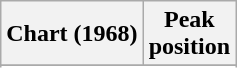<table class="wikitable sortable plainrowheaders">
<tr>
<th scope="col">Chart (1968)</th>
<th scope="col">Peak<br>position</th>
</tr>
<tr>
</tr>
<tr>
</tr>
</table>
